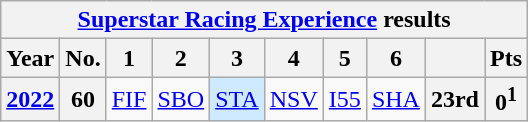<table class="wikitable" style="text-align:center">
<tr>
<th colspan=10><a href='#'>Superstar Racing Experience</a> results</th>
</tr>
<tr>
<th>Year</th>
<th>No.</th>
<th>1</th>
<th>2</th>
<th>3</th>
<th>4</th>
<th>5</th>
<th>6</th>
<th></th>
<th>Pts</th>
</tr>
<tr>
<th><a href='#'>2022</a></th>
<th>60</th>
<td><a href='#'>FIF</a></td>
<td><a href='#'>SBO</a></td>
<td style="background:#CFEAFF;"><a href='#'>STA</a><br></td>
<td><a href='#'>NSV</a></td>
<td><a href='#'>I55</a></td>
<td><a href='#'>SHA</a></td>
<th>23rd</th>
<th>0<sup>1</sup></th>
</tr>
</table>
